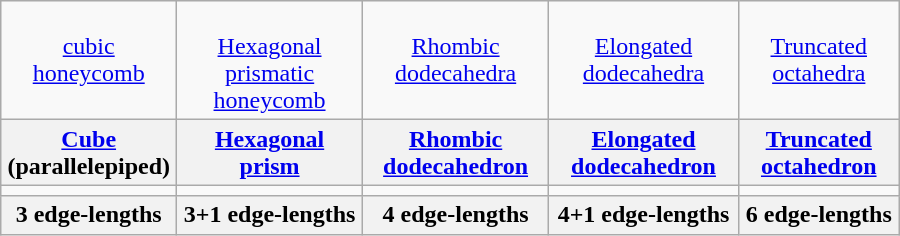<table class=wikitable width=600>
<tr align=center valign=top>
<td><br><a href='#'>cubic honeycomb</a></td>
<td><br><a href='#'>Hexagonal prismatic honeycomb</a></td>
<td><br><a href='#'>Rhombic dodecahedra</a></td>
<td><br><a href='#'>Elongated dodecahedra</a></td>
<td><br><a href='#'>Truncated octahedra</a></td>
</tr>
<tr>
<th><a href='#'>Cube</a><br>(parallelepiped)</th>
<th><a href='#'>Hexagonal prism</a></th>
<th><a href='#'>Rhombic dodecahedron</a></th>
<th><a href='#'>Elongated dodecahedron</a></th>
<th><a href='#'>Truncated octahedron</a></th>
</tr>
<tr>
<td></td>
<td></td>
<td></td>
<td></td>
<td></td>
</tr>
<tr>
<th>3 edge-lengths</th>
<th>3+1 edge-lengths</th>
<th>4 edge-lengths</th>
<th>4+1 edge-lengths</th>
<th>6 edge-lengths</th>
</tr>
</table>
